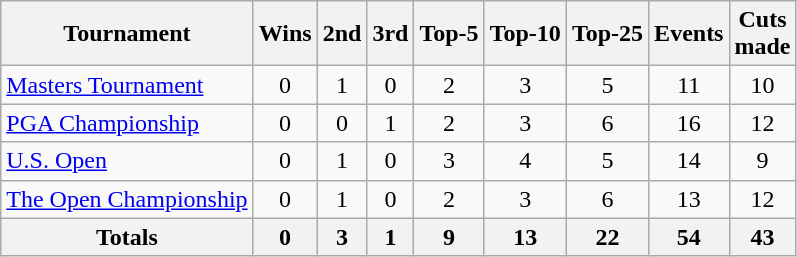<table class=wikitable style=text-align:center>
<tr>
<th>Tournament</th>
<th>Wins</th>
<th>2nd</th>
<th>3rd</th>
<th>Top-5</th>
<th>Top-10</th>
<th>Top-25</th>
<th>Events</th>
<th>Cuts<br>made</th>
</tr>
<tr>
<td align=left><a href='#'>Masters Tournament</a></td>
<td>0</td>
<td>1</td>
<td>0</td>
<td>2</td>
<td>3</td>
<td>5</td>
<td>11</td>
<td>10</td>
</tr>
<tr>
<td align=left><a href='#'>PGA Championship</a></td>
<td>0</td>
<td>0</td>
<td>1</td>
<td>2</td>
<td>3</td>
<td>6</td>
<td>16</td>
<td>12</td>
</tr>
<tr>
<td align=left><a href='#'>U.S. Open</a></td>
<td>0</td>
<td>1</td>
<td>0</td>
<td>3</td>
<td>4</td>
<td>5</td>
<td>14</td>
<td>9</td>
</tr>
<tr>
<td align=left><a href='#'>The Open Championship</a></td>
<td>0</td>
<td>1</td>
<td>0</td>
<td>2</td>
<td>3</td>
<td>6</td>
<td>13</td>
<td>12</td>
</tr>
<tr>
<th>Totals</th>
<th>0</th>
<th>3</th>
<th>1</th>
<th>9</th>
<th>13</th>
<th>22</th>
<th>54</th>
<th>43</th>
</tr>
</table>
